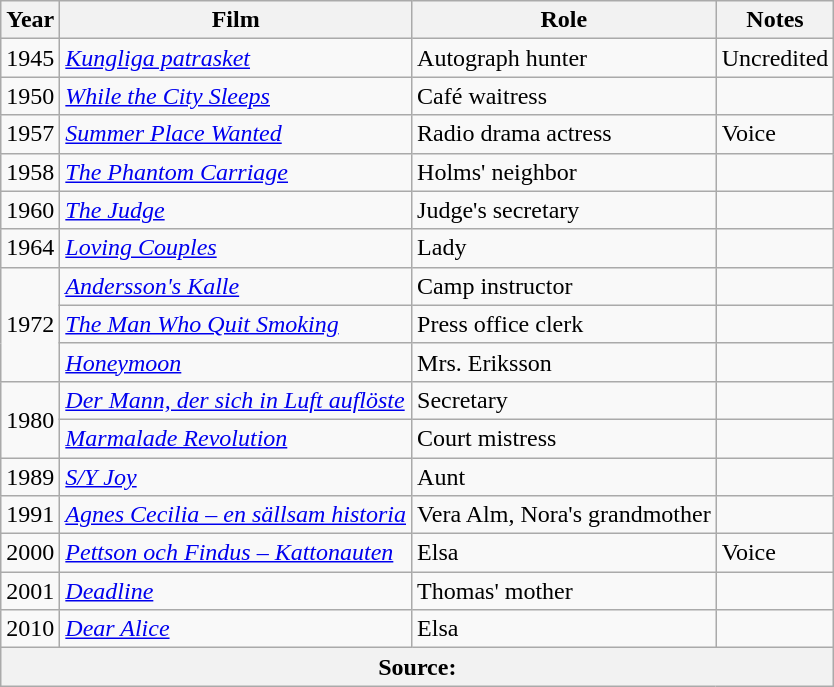<table class="wikitable sortable">
<tr>
<th>Year</th>
<th>Film</th>
<th>Role</th>
<th>Notes</th>
</tr>
<tr>
<td>1945</td>
<td><em><a href='#'>Kungliga patrasket</a></em></td>
<td>Autograph hunter</td>
<td>Uncredited</td>
</tr>
<tr>
<td>1950</td>
<td><em><a href='#'>While the City Sleeps</a></em></td>
<td>Café waitress</td>
<td></td>
</tr>
<tr>
<td>1957</td>
<td><em><a href='#'>Summer Place Wanted</a></em></td>
<td>Radio drama actress</td>
<td>Voice</td>
</tr>
<tr>
<td>1958</td>
<td><em><a href='#'>The Phantom Carriage</a></em></td>
<td>Holms' neighbor</td>
<td></td>
</tr>
<tr>
<td>1960</td>
<td><em><a href='#'>The Judge</a></em></td>
<td>Judge's secretary</td>
<td></td>
</tr>
<tr>
<td>1964</td>
<td><em><a href='#'>Loving Couples</a></em></td>
<td>Lady</td>
<td></td>
</tr>
<tr>
<td rowspan="3">1972</td>
<td><em><a href='#'>Andersson's Kalle</a></em></td>
<td>Camp instructor</td>
<td></td>
</tr>
<tr>
<td><em><a href='#'>The Man Who Quit Smoking</a></em></td>
<td>Press office clerk</td>
<td></td>
</tr>
<tr>
<td><em><a href='#'>Honeymoon</a></em></td>
<td>Mrs. Eriksson</td>
<td></td>
</tr>
<tr>
<td rowspan="2">1980</td>
<td><em><a href='#'>Der Mann, der sich in Luft auflöste</a></em></td>
<td>Secretary</td>
<td></td>
</tr>
<tr>
<td><em><a href='#'>Marmalade Revolution</a></em></td>
<td>Court mistress</td>
<td></td>
</tr>
<tr>
<td>1989</td>
<td><em><a href='#'>S/Y Joy</a></em></td>
<td>Aunt</td>
<td></td>
</tr>
<tr>
<td>1991</td>
<td><em><a href='#'>Agnes Cecilia – en sällsam historia</a></em></td>
<td>Vera Alm, Nora's grandmother</td>
<td></td>
</tr>
<tr>
<td>2000</td>
<td><em><a href='#'>Pettson och Findus – Kattonauten</a></em></td>
<td>Elsa</td>
<td>Voice</td>
</tr>
<tr>
<td>2001</td>
<td><em><a href='#'>Deadline</a></em></td>
<td>Thomas' mother</td>
<td></td>
</tr>
<tr>
<td>2010</td>
<td><em><a href='#'>Dear Alice</a></em></td>
<td>Elsa</td>
<td></td>
</tr>
<tr class=sortbottom>
<th scope=row colspan=4><strong>Source</strong>:</th>
</tr>
</table>
